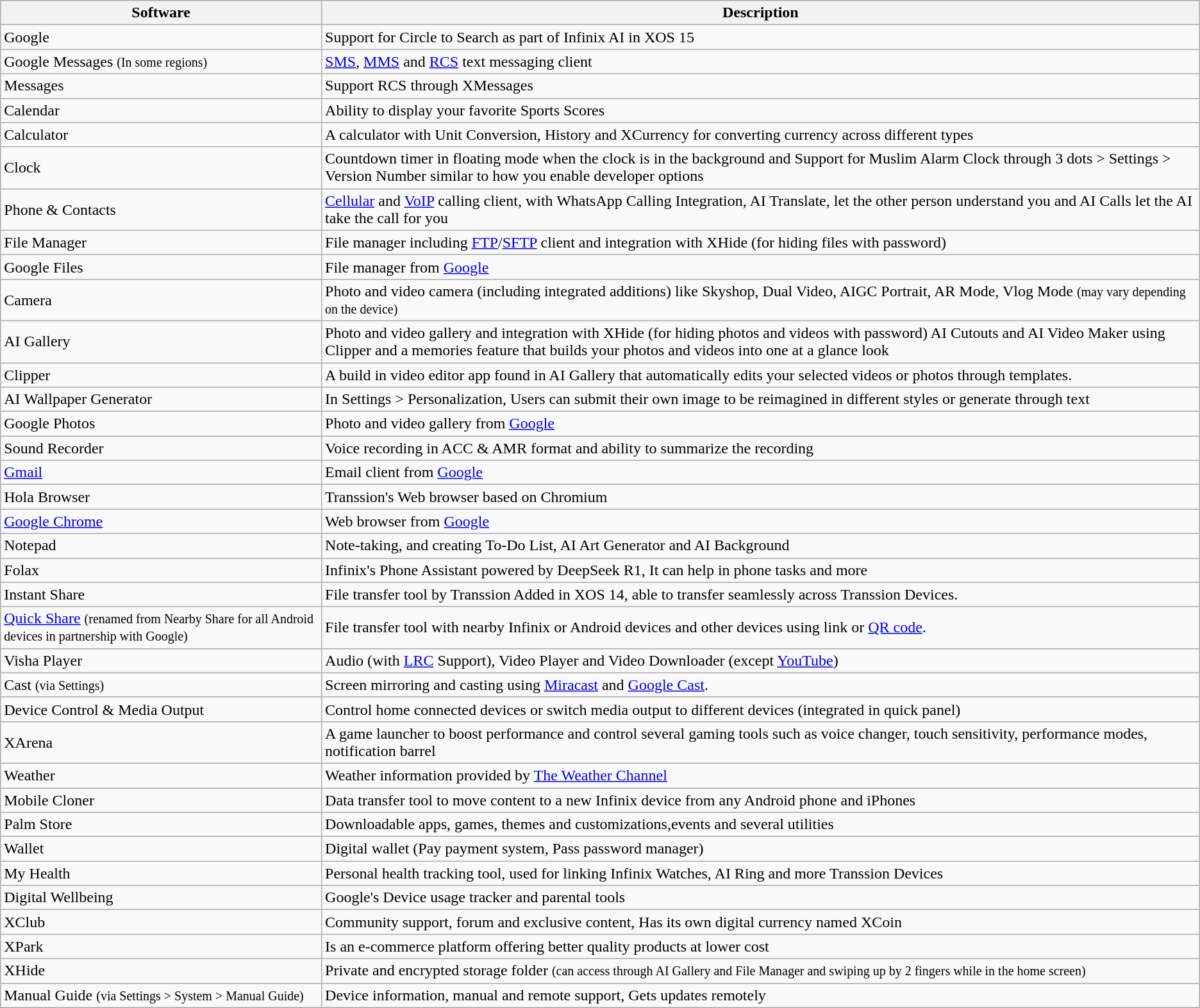<table class="wikitable">
<tr>
<th>Software</th>
<th>Description</th>
</tr>
<tr>
<td>Google</td>
<td>Support for Circle to Search as part of Infinix AI in XOS 15</td>
</tr>
<tr>
<td>Google Messages <small>(In some regions)</small></td>
<td><a href='#'>SMS</a>, <a href='#'>MMS</a> and <a href='#'>RCS</a> text messaging client</td>
</tr>
<tr>
<td>Messages</td>
<td>Support RCS through XMessages</td>
</tr>
<tr>
<td>Calendar</td>
<td>Ability to display your favorite Sports Scores</td>
</tr>
<tr>
<td>Calculator</td>
<td>A calculator with Unit Conversion, History and XCurrency for converting currency across different types</td>
</tr>
<tr>
<td>Clock</td>
<td>Countdown timer in floating mode when the clock is in the background and Support for Muslim Alarm Clock through 3 dots > Settings > Version Number similar to how you enable developer options</td>
</tr>
<tr>
<td>Phone & Contacts</td>
<td><a href='#'>Cellular</a> and <a href='#'>VoIP</a> calling client, with WhatsApp Calling Integration, AI Translate, let the other person understand you and AI Calls let the AI take the call for you</td>
</tr>
<tr>
<td>File Manager</td>
<td>File manager including <a href='#'>FTP</a>/<a href='#'>SFTP</a> client and integration with XHide (for hiding files with password)</td>
</tr>
<tr>
<td>Google Files</td>
<td>File manager from <a href='#'>Google</a></td>
</tr>
<tr>
<td>Camera</td>
<td>Photo and video camera (including integrated additions) like Skyshop, Dual Video, AIGC Portrait, AR Mode, Vlog Mode <small>(may vary depending on the device)</small></td>
</tr>
<tr>
<td>AI Gallery</td>
<td>Photo and video gallery and integration with XHide (for hiding photos and videos with password) AI Cutouts and AI Video Maker using Clipper and a memories feature that builds your photos and videos into one at a glance look</td>
</tr>
<tr>
<td>Clipper</td>
<td>A build in video editor app found in AI Gallery that automatically edits your selected videos or photos through templates.</td>
</tr>
<tr>
<td>AI Wallpaper Generator</td>
<td>In Settings > Personalization, Users can submit their own image to be reimagined in different styles or generate through text</td>
</tr>
<tr>
<td>Google Photos</td>
<td>Photo and video gallery from <a href='#'>Google</a></td>
</tr>
<tr>
<td>Sound Recorder</td>
<td>Voice recording in ACC & AMR format and ability to summarize the recording</td>
</tr>
<tr>
<td><a href='#'>Gmail</a></td>
<td>Email client from <a href='#'>Google</a></td>
</tr>
<tr>
<td>Hola Browser</td>
<td>Transsion's Web browser based on Chromium</td>
</tr>
<tr>
<td><a href='#'>Google Chrome</a></td>
<td>Web browser from <a href='#'>Google</a></td>
</tr>
<tr>
<td>Notepad</td>
<td>Note-taking, and creating To-Do List, AI Art Generator and AI Background</td>
</tr>
<tr>
<td>Folax</td>
<td>Infinix's Phone Assistant powered by DeepSeek R1, It can help in phone tasks and more</td>
</tr>
<tr>
<td>Instant Share</td>
<td>File transfer tool by Transsion Added in XOS 14, able to transfer seamlessly across Transsion Devices.</td>
</tr>
<tr>
<td><a href='#'>Quick Share</a> <small>(renamed from Nearby Share for all Android devices in partnership with Google)</small></td>
<td>File transfer tool with nearby Infinix or Android devices and other devices using link or <a href='#'>QR code</a>.</td>
</tr>
<tr>
<td>Visha Player</td>
<td>Audio (with <a href='#'>LRC</a> Support), Video Player and Video Downloader (except <a href='#'>YouTube</a>)</td>
</tr>
<tr>
<td>Cast <small>(via Settings)</small></td>
<td>Screen mirroring and casting using <a href='#'>Miracast</a> and <a href='#'>Google Cast</a>.</td>
</tr>
<tr>
<td>Device Control & Media Output</td>
<td>Control home connected devices or switch media output to different devices (integrated in quick panel)</td>
</tr>
<tr>
<td>XArena</td>
<td>A game launcher to boost performance and control several gaming tools such as voice changer, touch sensitivity, performance modes, notification barrel</td>
</tr>
<tr>
<td>Weather</td>
<td>Weather information provided by <a href='#'>The Weather Channel</a></td>
</tr>
<tr>
<td>Mobile Cloner</td>
<td>Data transfer tool to move content to a new Infinix device from any Android phone and iPhones</td>
</tr>
<tr>
<td>Palm Store</td>
<td>Downloadable apps, games, themes and customizations,events and several utilities</td>
</tr>
<tr>
<td>Wallet</td>
<td>Digital wallet (Pay payment system, Pass password manager)</td>
</tr>
<tr>
<td>My Health</td>
<td>Personal health tracking tool, used for linking Infinix Watches, AI Ring and more Transsion Devices</td>
</tr>
<tr>
<td>Digital Wellbeing</td>
<td>Google's Device usage tracker and parental tools</td>
</tr>
<tr>
<td>XClub</td>
<td>Community support, forum and exclusive content, Has its own digital currency named XCoin</td>
</tr>
<tr>
<td>XPark</td>
<td>Is an e-commerce platform offering better quality products at lower cost</td>
</tr>
<tr>
<td>XHide</td>
<td>Private and encrypted storage folder <small>(can access through AI Gallery and File Manager and swiping up by 2 fingers while in the home screen)</small></td>
</tr>
<tr>
<td>Manual Guide <small>(via Settings > System > Manual Guide)</small></td>
<td>Device information, manual and remote support, Gets updates remotely</td>
</tr>
</table>
